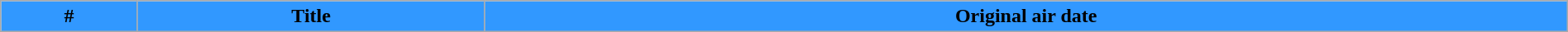<table class="wikitable plainrowheaders" style="width:100%; margin:auto;">
<tr>
<th style="background-color: #3198FF;">#</th>
<th style="background-color: #3198FF;">Title</th>
<th style="background-color: #3198FF;">Original air date<br>



</th>
</tr>
</table>
